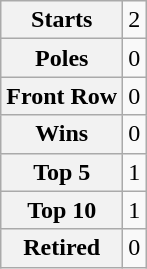<table class="wikitable" style="text-align:center">
<tr>
<th>Starts</th>
<td>2</td>
</tr>
<tr>
<th>Poles</th>
<td>0</td>
</tr>
<tr>
<th>Front Row</th>
<td>0</td>
</tr>
<tr>
<th>Wins</th>
<td>0</td>
</tr>
<tr>
<th>Top 5</th>
<td>1</td>
</tr>
<tr>
<th>Top 10</th>
<td>1</td>
</tr>
<tr>
<th>Retired</th>
<td>0</td>
</tr>
</table>
